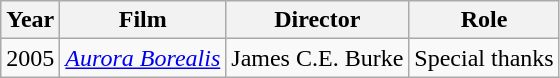<table class="wikitable">
<tr>
<th>Year</th>
<th>Film</th>
<th>Director</th>
<th>Role</th>
</tr>
<tr>
<td>2005</td>
<td><em><a href='#'>Aurora Borealis</a></em></td>
<td>James C.E. Burke</td>
<td>Special thanks</td>
</tr>
</table>
